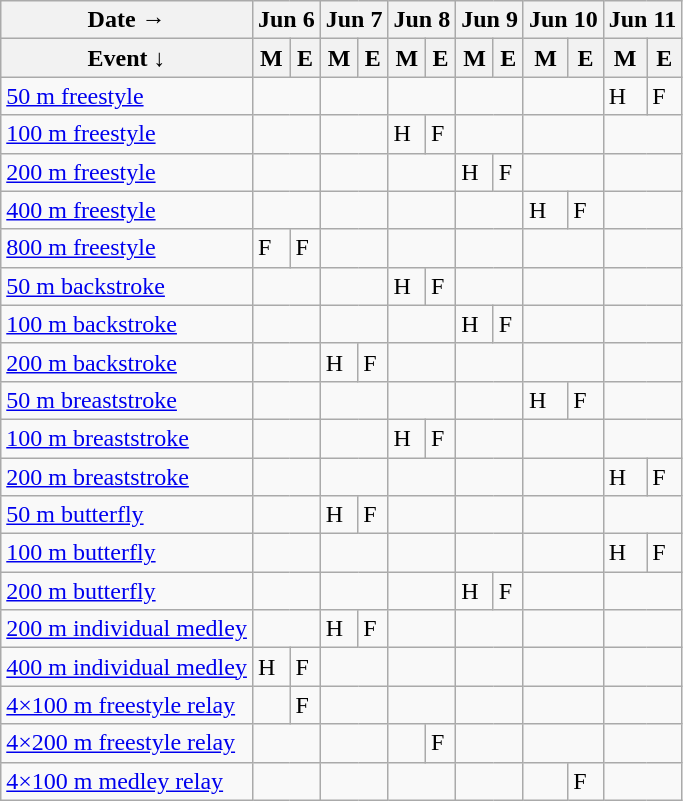<table class="wikitable swimming-schedule">
<tr>
<th>Date →</th>
<th colspan="2">Jun 6</th>
<th colspan="2">Jun 7</th>
<th colspan="2">Jun 8</th>
<th colspan="2">Jun 9</th>
<th colspan="2">Jun 10</th>
<th colspan="2">Jun 11</th>
</tr>
<tr>
<th>Event   ↓</th>
<th>M</th>
<th>E</th>
<th>M</th>
<th>E</th>
<th>M</th>
<th>E</th>
<th>M</th>
<th>E</th>
<th>M</th>
<th>E</th>
<th>M</th>
<th>E</th>
</tr>
<tr>
<td class="event"><a href='#'>50 m freestyle</a></td>
<td colspan=2></td>
<td colspan=2></td>
<td colspan=2></td>
<td colspan=2></td>
<td colspan=2></td>
<td class="heats">H</td>
<td class="final">F</td>
</tr>
<tr>
<td class="event"><a href='#'>100 m freestyle</a></td>
<td colspan=2></td>
<td colspan=2></td>
<td class="heats">H</td>
<td class="final">F</td>
<td colspan=2></td>
<td colspan=2></td>
<td colspan=2></td>
</tr>
<tr>
<td class="event"><a href='#'>200 m freestyle</a></td>
<td colspan=2></td>
<td colspan=2></td>
<td colspan=2></td>
<td class="heats">H</td>
<td class="final">F</td>
<td colspan=2></td>
<td colspan=2></td>
</tr>
<tr>
<td class="event"><a href='#'>400 m freestyle</a></td>
<td colspan=2></td>
<td colspan=2></td>
<td colspan=2></td>
<td colspan=2></td>
<td class="heats">H</td>
<td class="final">F</td>
<td colspan=2></td>
</tr>
<tr>
<td class="event"><a href='#'>800 m freestyle</a></td>
<td class="final">F</td>
<td class="final">F</td>
<td colspan=2></td>
<td colspan=2></td>
<td colspan=2></td>
<td colspan=2></td>
<td colspan=2></td>
</tr>
<tr>
<td class="event"><a href='#'>50 m backstroke</a></td>
<td colspan=2></td>
<td colspan=2></td>
<td class="heats">H</td>
<td class="final">F</td>
<td colspan=2></td>
<td colspan=2></td>
<td colspan=2></td>
</tr>
<tr>
<td class="event"><a href='#'>100 m backstroke</a></td>
<td colspan=2></td>
<td colspan=2></td>
<td colspan=2></td>
<td class="heats">H</td>
<td class="final">F</td>
<td colspan=2></td>
<td colspan=2></td>
</tr>
<tr>
<td class="event"><a href='#'>200 m backstroke</a></td>
<td colspan=2></td>
<td class="heats">H</td>
<td class="final">F</td>
<td colspan=2></td>
<td colspan=2></td>
<td colspan=2></td>
<td colspan=2></td>
</tr>
<tr>
<td class="event"><a href='#'>50 m breaststroke</a></td>
<td colspan=2></td>
<td colspan=2></td>
<td colspan=2></td>
<td colspan=2></td>
<td class="heats">H</td>
<td class="final">F</td>
<td colspan=2></td>
</tr>
<tr>
<td class="event"><a href='#'>100 m breaststroke</a></td>
<td colspan=2></td>
<td colspan=2></td>
<td class="heats">H</td>
<td class="final">F</td>
<td colspan=2></td>
<td colspan=2></td>
<td colspan=2></td>
</tr>
<tr>
<td class="event"><a href='#'>200 m breaststroke</a></td>
<td colspan=2></td>
<td colspan=2></td>
<td colspan=2></td>
<td colspan=2></td>
<td colspan=2></td>
<td class="heats">H</td>
<td class="final">F</td>
</tr>
<tr>
<td class="event"><a href='#'>50 m butterfly</a></td>
<td colspan=2></td>
<td class="heats">H</td>
<td class="final">F</td>
<td colspan=2></td>
<td colspan=2></td>
<td colspan=2></td>
<td colspan=2></td>
</tr>
<tr>
<td class="event"><a href='#'>100 m butterfly</a></td>
<td colspan=2></td>
<td colspan=2></td>
<td colspan=2></td>
<td colspan=2></td>
<td colspan=2></td>
<td class="heats">H</td>
<td class="final">F</td>
</tr>
<tr>
<td class="event"><a href='#'>200 m butterfly</a></td>
<td colspan=2></td>
<td colspan=2></td>
<td colspan=2></td>
<td class="heats">H</td>
<td class="final">F</td>
<td colspan=2></td>
<td colspan=2></td>
</tr>
<tr>
<td class="event"><a href='#'>200 m individual medley</a></td>
<td colspan=2></td>
<td class="heats">H</td>
<td class="final">F</td>
<td colspan=2></td>
<td colspan=2></td>
<td colspan=2></td>
<td colspan=2></td>
</tr>
<tr>
<td class="event"><a href='#'>400 m individual medley</a></td>
<td class="heats">H</td>
<td class="final">F</td>
<td colspan=2></td>
<td colspan=2></td>
<td colspan=2></td>
<td colspan=2></td>
<td colspan=2></td>
</tr>
<tr>
<td class="event"><a href='#'>4×100 m freestyle relay</a></td>
<td></td>
<td class="final">F</td>
<td colspan=2></td>
<td colspan=2></td>
<td colspan=2></td>
<td colspan=2></td>
<td colspan=2></td>
</tr>
<tr>
<td class="event"><a href='#'>4×200 m freestyle relay</a></td>
<td colspan=2></td>
<td colspan=2></td>
<td></td>
<td class="final">F</td>
<td colspan=2></td>
<td colspan=2></td>
<td colspan=2></td>
</tr>
<tr>
<td class="event"><a href='#'>4×100 m medley relay</a></td>
<td colspan=2></td>
<td colspan=2></td>
<td colspan=2></td>
<td colspan=2></td>
<td></td>
<td class="final">F</td>
<td colspan=2></td>
</tr>
</table>
